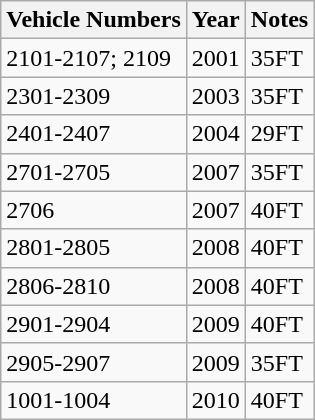<table class=wikitable>
<tr>
<th>Vehicle Numbers</th>
<th>Year</th>
<th><div>Notes</div></th>
</tr>
<tr>
<td>2101-2107; 2109</td>
<td>2001</td>
<td>35FT</td>
</tr>
<tr>
<td>2301-2309</td>
<td>2003</td>
<td>35FT</td>
</tr>
<tr>
<td>2401-2407</td>
<td>2004</td>
<td>29FT</td>
</tr>
<tr>
<td>2701-2705</td>
<td>2007</td>
<td>35FT</td>
</tr>
<tr>
<td>2706</td>
<td>2007</td>
<td>40FT</td>
</tr>
<tr>
<td>2801-2805</td>
<td>2008</td>
<td>40FT</td>
</tr>
<tr>
<td>2806-2810</td>
<td>2008</td>
<td>40FT</td>
</tr>
<tr>
<td>2901-2904</td>
<td>2009</td>
<td>40FT</td>
</tr>
<tr>
<td>2905-2907</td>
<td>2009</td>
<td>35FT</td>
</tr>
<tr>
<td>1001-1004</td>
<td>2010</td>
<td>40FT</td>
</tr>
</table>
